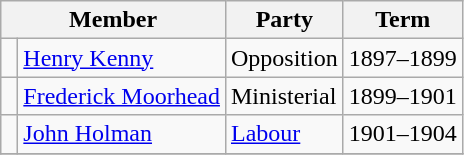<table class="wikitable">
<tr>
<th colspan="2">Member</th>
<th>Party</th>
<th>Term</th>
</tr>
<tr>
<td> </td>
<td><a href='#'>Henry Kenny</a></td>
<td>Opposition</td>
<td>1897–1899</td>
</tr>
<tr>
<td> </td>
<td><a href='#'>Frederick Moorhead</a></td>
<td>Ministerial</td>
<td>1899–1901</td>
</tr>
<tr>
<td> </td>
<td><a href='#'>John Holman</a></td>
<td><a href='#'>Labour</a></td>
<td>1901–1904</td>
</tr>
<tr>
</tr>
</table>
